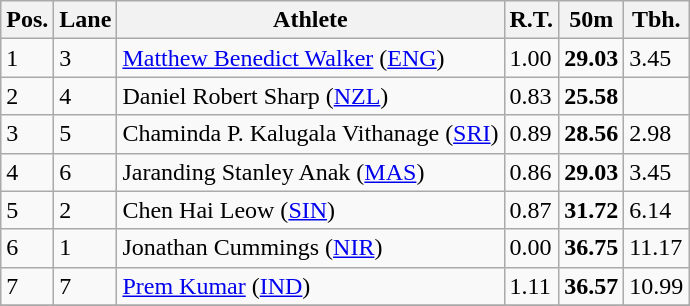<table class="wikitable">
<tr>
<th>Pos.</th>
<th>Lane</th>
<th>Athlete</th>
<th>R.T.</th>
<th>50m</th>
<th>Tbh.</th>
</tr>
<tr>
<td>1</td>
<td>3</td>
<td> <a href='#'>Matthew Benedict Walker</a> (<a href='#'>ENG</a>)</td>
<td>1.00</td>
<td><strong>29.03</strong></td>
<td>3.45</td>
</tr>
<tr>
<td>2</td>
<td>4</td>
<td> Daniel Robert Sharp (<a href='#'>NZL</a>)</td>
<td>0.83</td>
<td><strong>25.58</strong></td>
<td> </td>
</tr>
<tr>
<td>3</td>
<td>5</td>
<td> Chaminda P. Kalugala Vithanage (<a href='#'>SRI</a>)</td>
<td>0.89</td>
<td><strong>28.56</strong></td>
<td>2.98</td>
</tr>
<tr>
<td>4</td>
<td>6</td>
<td> Jaranding Stanley Anak (<a href='#'>MAS</a>)</td>
<td>0.86</td>
<td><strong>29.03</strong></td>
<td>3.45</td>
</tr>
<tr>
<td>5</td>
<td>2</td>
<td> Chen Hai Leow (<a href='#'>SIN</a>)</td>
<td>0.87</td>
<td><strong>31.72</strong></td>
<td>6.14</td>
</tr>
<tr>
<td>6</td>
<td>1</td>
<td> Jonathan Cummings (<a href='#'>NIR</a>)</td>
<td>0.00</td>
<td><strong>36.75</strong></td>
<td>11.17</td>
</tr>
<tr>
<td>7</td>
<td>7</td>
<td> <a href='#'>Prem Kumar</a> (<a href='#'>IND</a>)</td>
<td>1.11</td>
<td><strong>36.57</strong></td>
<td>10.99</td>
</tr>
<tr>
</tr>
</table>
